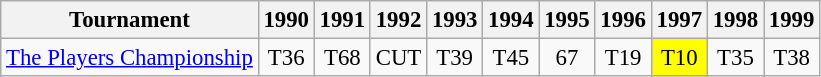<table class="wikitable" style="font-size:95%;text-align:center;">
<tr>
<th>Tournament</th>
<th>1990</th>
<th>1991</th>
<th>1992</th>
<th>1993</th>
<th>1994</th>
<th>1995</th>
<th>1996</th>
<th>1997</th>
<th>1998</th>
<th>1999</th>
</tr>
<tr>
<td align=left><a href='#'>The Players Championship</a></td>
<td>T36</td>
<td>T68</td>
<td>CUT</td>
<td>T39</td>
<td>T45</td>
<td>67</td>
<td>T19</td>
<td style="background:yellow;">T10</td>
<td>T35</td>
<td>T38</td>
</tr>
</table>
